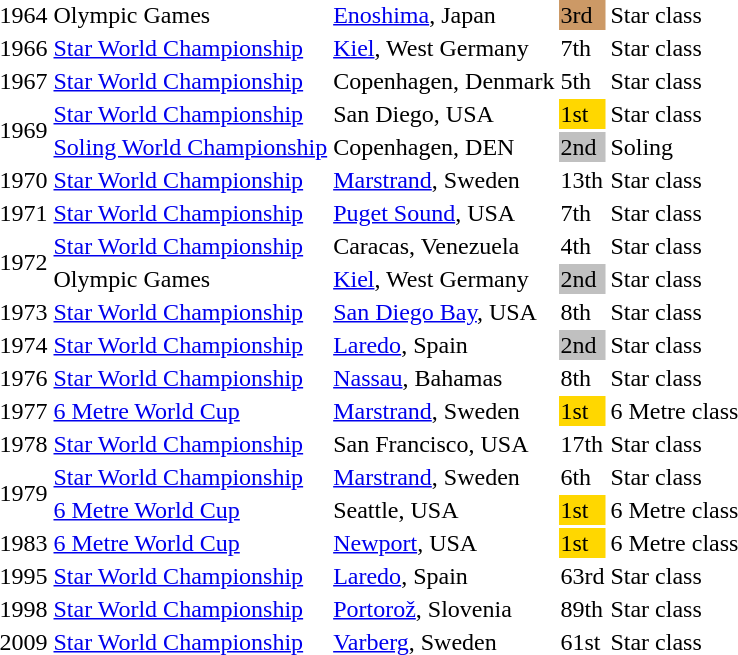<table>
<tr>
<td>1964</td>
<td>Olympic Games</td>
<td><a href='#'>Enoshima</a>, Japan</td>
<td style="background:#c96;">3rd</td>
<td>Star class</td>
</tr>
<tr>
<td>1966</td>
<td><a href='#'>Star World Championship</a></td>
<td><a href='#'>Kiel</a>, West Germany</td>
<td>7th</td>
<td>Star class</td>
</tr>
<tr>
<td>1967</td>
<td><a href='#'>Star World Championship</a></td>
<td>Copenhagen, Denmark</td>
<td>5th</td>
<td>Star class</td>
</tr>
<tr>
<td rowspan=2>1969</td>
<td><a href='#'>Star World Championship</a></td>
<td>San Diego, USA</td>
<td style="background:gold">1st</td>
<td>Star class</td>
</tr>
<tr>
<td><a href='#'>Soling World Championship</a></td>
<td>Copenhagen, DEN</td>
<td style="background:silver">2nd</td>
<td>Soling</td>
</tr>
<tr>
<td>1970</td>
<td><a href='#'>Star World Championship</a></td>
<td><a href='#'>Marstrand</a>, Sweden</td>
<td>13th</td>
<td>Star class</td>
</tr>
<tr>
<td>1971</td>
<td><a href='#'>Star World Championship</a></td>
<td><a href='#'>Puget Sound</a>, USA</td>
<td>7th</td>
<td>Star class</td>
</tr>
<tr>
<td rowspan=2>1972</td>
<td><a href='#'>Star World Championship</a></td>
<td>Caracas, Venezuela</td>
<td>4th</td>
<td>Star class</td>
</tr>
<tr>
<td>Olympic Games</td>
<td><a href='#'>Kiel</a>, West Germany</td>
<td style="background:silver">2nd</td>
<td>Star class</td>
</tr>
<tr>
<td>1973</td>
<td><a href='#'>Star World Championship</a></td>
<td><a href='#'>San Diego Bay</a>, USA</td>
<td>8th</td>
<td>Star class</td>
</tr>
<tr>
<td>1974</td>
<td><a href='#'>Star World Championship</a></td>
<td><a href='#'>Laredo</a>, Spain</td>
<td style="background:silver">2nd</td>
<td>Star class</td>
</tr>
<tr>
<td>1976</td>
<td><a href='#'>Star World Championship</a></td>
<td><a href='#'>Nassau</a>, Bahamas</td>
<td>8th</td>
<td>Star class</td>
</tr>
<tr>
<td>1977</td>
<td><a href='#'>6 Metre World Cup</a></td>
<td><a href='#'>Marstrand</a>, Sweden</td>
<td style="background:gold">1st</td>
<td>6 Metre class</td>
</tr>
<tr>
<td>1978</td>
<td><a href='#'>Star World Championship</a></td>
<td>San Francisco, USA</td>
<td>17th</td>
<td>Star class</td>
</tr>
<tr>
<td rowspan=2>1979</td>
<td><a href='#'>Star World Championship</a></td>
<td><a href='#'>Marstrand</a>, Sweden</td>
<td>6th</td>
<td>Star class</td>
</tr>
<tr>
<td><a href='#'>6 Metre World Cup</a></td>
<td>Seattle, USA</td>
<td style="background:gold">1st</td>
<td>6 Metre class</td>
</tr>
<tr>
<td>1983</td>
<td><a href='#'>6 Metre World Cup</a></td>
<td><a href='#'>Newport</a>, USA</td>
<td style="background:gold">1st</td>
<td>6 Metre class</td>
</tr>
<tr>
<td>1995</td>
<td><a href='#'>Star World Championship</a></td>
<td><a href='#'>Laredo</a>, Spain</td>
<td>63rd</td>
<td>Star class</td>
</tr>
<tr>
<td>1998</td>
<td><a href='#'>Star World Championship</a></td>
<td><a href='#'>Portorož</a>, Slovenia</td>
<td>89th</td>
<td>Star class</td>
</tr>
<tr>
<td>2009</td>
<td><a href='#'>Star World Championship</a></td>
<td><a href='#'>Varberg</a>, Sweden</td>
<td>61st</td>
<td>Star class</td>
</tr>
</table>
